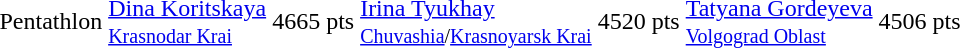<table>
<tr>
<td>Pentathlon</td>
<td><a href='#'>Dina Koritskaya</a><br><small><a href='#'>Krasnodar Krai</a></small></td>
<td>4665 pts</td>
<td><a href='#'>Irina Tyukhay</a><br><small><a href='#'>Chuvashia</a>/<a href='#'>Krasnoyarsk Krai</a></small></td>
<td>4520 pts</td>
<td><a href='#'>Tatyana Gordeyeva</a><br><small><a href='#'>Volgograd Oblast</a></small></td>
<td>4506 pts</td>
</tr>
</table>
